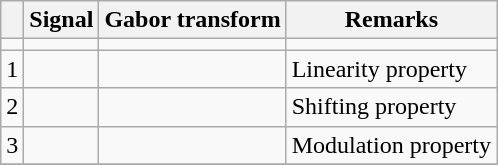<table class="wikitable">
<tr>
<th></th>
<th>Signal</th>
<th>Gabor transform</th>
<th>Remarks</th>
</tr>
<tr>
<td></td>
<td align="left"></td>
<td align="left"></td>
<td></td>
</tr>
<tr>
<td>1</td>
<td></td>
<td></td>
<td>Linearity property</td>
</tr>
<tr>
<td>2</td>
<td></td>
<td></td>
<td>Shifting property</td>
</tr>
<tr>
<td>3</td>
<td></td>
<td></td>
<td>Modulation property</td>
</tr>
<tr>
</tr>
</table>
